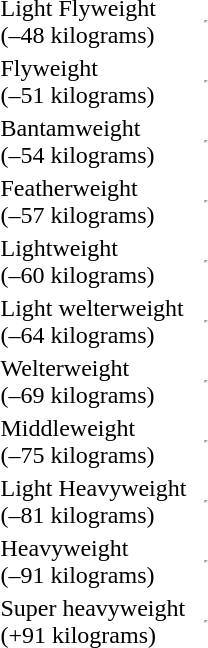<table>
<tr>
<td>Light Flyweight<br>(–48 kilograms)</td>
<td></td>
<td></td>
<td><hr></td>
</tr>
<tr>
<td>Flyweight<br>(–51 kilograms)</td>
<td></td>
<td></td>
<td><hr></td>
</tr>
<tr>
<td>Bantamweight<br>(–54 kilograms)</td>
<td></td>
<td></td>
<td> <hr></td>
</tr>
<tr>
<td>Featherweight<br>(–57 kilograms)</td>
<td></td>
<td></td>
<td><hr></td>
</tr>
<tr>
<td>Lightweight<br>(–60 kilograms)</td>
<td></td>
<td></td>
<td><hr></td>
</tr>
<tr>
<td>Light welterweight<br>(–64 kilograms)</td>
<td></td>
<td></td>
<td><hr></td>
</tr>
<tr>
<td>Welterweight<br>(–69 kilograms)</td>
<td></td>
<td></td>
<td><hr></td>
</tr>
<tr>
<td>Middleweight<br>(–75 kilograms)</td>
<td></td>
<td></td>
<td><hr></td>
</tr>
<tr>
<td>Light Heavyweight<br>(–81 kilograms)</td>
<td></td>
<td></td>
<td><hr></td>
</tr>
<tr>
<td>Heavyweight<br>(–91 kilograms)</td>
<td></td>
<td></td>
<td><hr></td>
</tr>
<tr>
<td>Super heavyweight<br>(+91 kilograms)</td>
<td></td>
<td></td>
<td><hr></td>
</tr>
</table>
